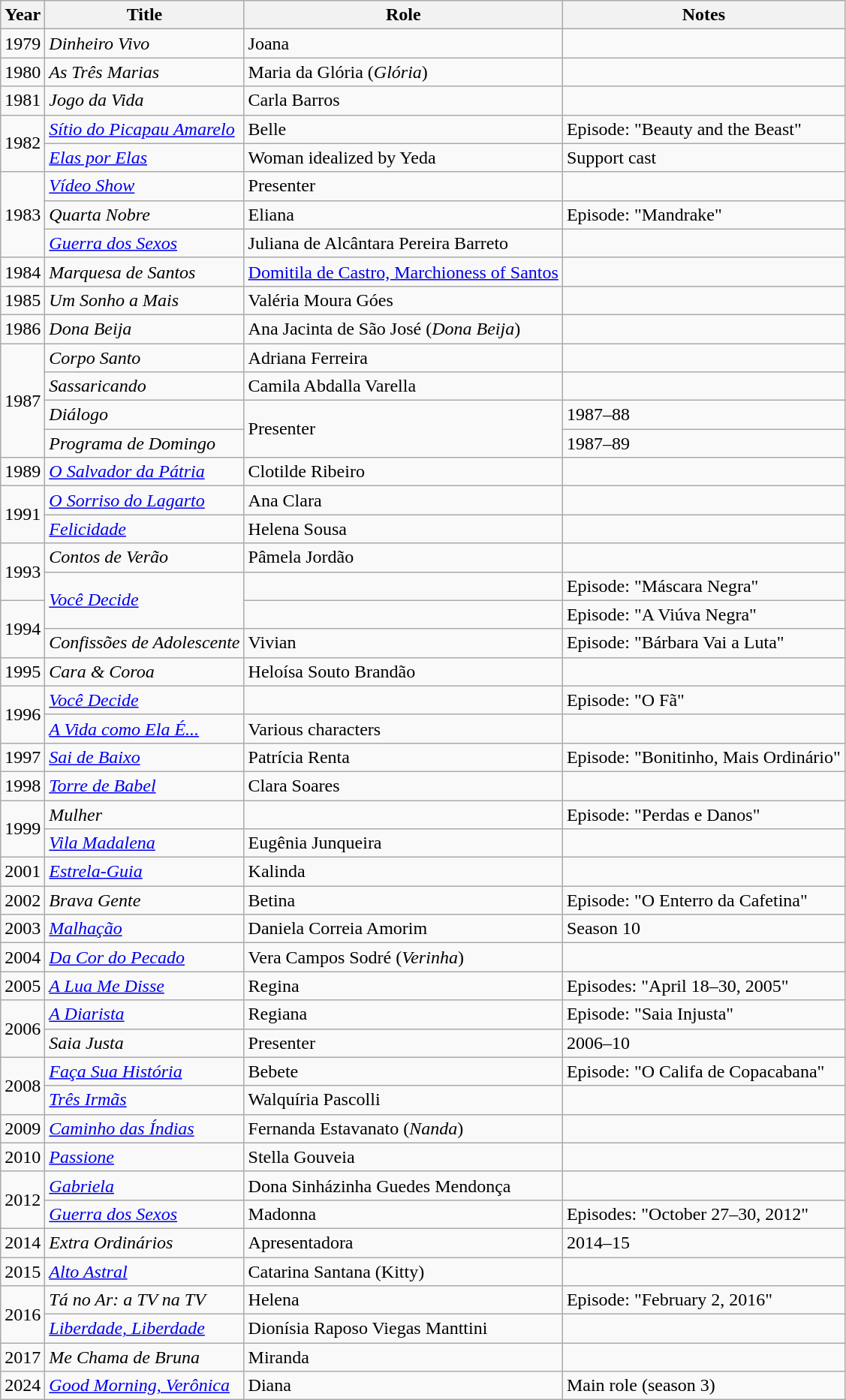<table class="wikitable">
<tr>
<th>Year</th>
<th>Title</th>
<th>Role</th>
<th>Notes</th>
</tr>
<tr>
<td>1979</td>
<td><em>Dinheiro Vivo</em></td>
<td>Joana</td>
<td></td>
</tr>
<tr>
<td>1980</td>
<td><em>As Três Marias</em></td>
<td>Maria da Glória (<em>Glória</em>)</td>
<td></td>
</tr>
<tr>
<td>1981</td>
<td><em>Jogo da Vida</em></td>
<td>Carla Barros</td>
<td></td>
</tr>
<tr>
<td rowspan="2">1982</td>
<td><em><a href='#'>Sítio do Picapau Amarelo</a></em></td>
<td>Belle</td>
<td>Episode: "Beauty and the Beast"</td>
</tr>
<tr>
<td><em><a href='#'>Elas por Elas</a></em></td>
<td>Woman idealized by Yeda</td>
<td>Support cast</td>
</tr>
<tr>
<td rowspan="3">1983</td>
<td><em><a href='#'>Vídeo Show</a></em></td>
<td>Presenter</td>
<td></td>
</tr>
<tr>
<td><em>Quarta Nobre</em></td>
<td>Eliana</td>
<td>Episode: "Mandrake"</td>
</tr>
<tr>
<td><em><a href='#'>Guerra dos Sexos</a></em></td>
<td>Juliana de Alcântara Pereira Barreto</td>
<td></td>
</tr>
<tr>
<td>1984</td>
<td><em>Marquesa de Santos</em></td>
<td><a href='#'>Domitila de Castro, Marchioness of Santos</a></td>
<td></td>
</tr>
<tr>
<td>1985</td>
<td><em>Um Sonho a Mais</em></td>
<td>Valéria Moura Góes</td>
<td></td>
</tr>
<tr>
<td>1986</td>
<td><em>Dona Beija</em></td>
<td>Ana Jacinta de São José (<em>Dona Beija</em>)</td>
<td></td>
</tr>
<tr>
<td rowspan="4">1987</td>
<td><em>Corpo Santo</em></td>
<td>Adriana Ferreira</td>
<td></td>
</tr>
<tr>
<td><em>Sassaricando</em></td>
<td>Camila Abdalla Varella</td>
<td></td>
</tr>
<tr>
<td><em>Diálogo</em></td>
<td rowspan="2">Presenter</td>
<td>1987–88</td>
</tr>
<tr>
<td><em>Programa de Domingo</em></td>
<td>1987–89</td>
</tr>
<tr>
<td>1989</td>
<td><em><a href='#'>O Salvador da Pátria</a></em></td>
<td>Clotilde Ribeiro</td>
<td></td>
</tr>
<tr>
<td rowspan="2">1991</td>
<td><em><a href='#'>O Sorriso do Lagarto</a></em></td>
<td>Ana Clara</td>
<td></td>
</tr>
<tr>
<td><em><a href='#'>Felicidade</a></em></td>
<td>Helena Sousa</td>
<td></td>
</tr>
<tr>
<td rowspan="2">1993</td>
<td><em>Contos de Verão</em></td>
<td>Pâmela Jordão</td>
<td></td>
</tr>
<tr>
<td rowspan="2"><em><a href='#'>Você Decide</a></em></td>
<td></td>
<td>Episode: "Máscara Negra"</td>
</tr>
<tr>
<td rowspan="2">1994</td>
<td></td>
<td>Episode: "A Viúva Negra"</td>
</tr>
<tr>
<td><em>Confissões de Adolescente</em></td>
<td>Vivian</td>
<td>Episode: "Bárbara Vai a Luta"</td>
</tr>
<tr>
<td>1995</td>
<td><em>Cara & Coroa</em></td>
<td>Heloísa Souto Brandão</td>
<td></td>
</tr>
<tr>
<td rowspan="2">1996</td>
<td><em><a href='#'>Você Decide</a></em></td>
<td></td>
<td>Episode: "O Fã"</td>
</tr>
<tr>
<td><em><a href='#'>A Vida como Ela É...</a></em></td>
<td>Various characters</td>
<td></td>
</tr>
<tr>
<td>1997</td>
<td><em><a href='#'>Sai de Baixo</a></em></td>
<td>Patrícia Renta</td>
<td>Episode: "Bonitinho, Mais Ordinário"</td>
</tr>
<tr>
<td>1998</td>
<td><em><a href='#'>Torre de Babel</a></em></td>
<td>Clara Soares</td>
<td></td>
</tr>
<tr>
<td rowspan="2">1999</td>
<td><em>Mulher</em></td>
<td></td>
<td>Episode: "Perdas e Danos"</td>
</tr>
<tr>
<td><em><a href='#'>Vila Madalena</a></em></td>
<td>Eugênia Junqueira</td>
<td></td>
</tr>
<tr>
<td>2001</td>
<td><em><a href='#'>Estrela-Guia</a></em></td>
<td>Kalinda</td>
<td></td>
</tr>
<tr>
<td>2002</td>
<td><em>Brava Gente</em></td>
<td>Betina</td>
<td>Episode: "O Enterro da Cafetina"</td>
</tr>
<tr>
<td>2003</td>
<td><em><a href='#'>Malhação</a></em></td>
<td>Daniela Correia Amorim</td>
<td>Season 10</td>
</tr>
<tr>
<td>2004</td>
<td><em><a href='#'>Da Cor do Pecado</a></em></td>
<td>Vera Campos Sodré (<em>Verinha</em>)</td>
<td></td>
</tr>
<tr>
<td>2005</td>
<td><em><a href='#'>A Lua Me Disse</a></em></td>
<td>Regina</td>
<td>Episodes: "April 18–30, 2005"</td>
</tr>
<tr>
<td rowspan="2">2006</td>
<td><em><a href='#'>A Diarista</a></em></td>
<td>Regiana</td>
<td>Episode: "Saia Injusta"</td>
</tr>
<tr>
<td><em>Saia Justa</em></td>
<td>Presenter</td>
<td>2006–10</td>
</tr>
<tr>
<td rowspan="2">2008</td>
<td><em><a href='#'>Faça Sua História</a></em></td>
<td>Bebete</td>
<td>Episode: "O Califa de Copacabana"</td>
</tr>
<tr>
<td><em><a href='#'>Três Irmãs</a></em></td>
<td>Walquíria Pascolli</td>
<td></td>
</tr>
<tr>
<td>2009</td>
<td><em><a href='#'>Caminho das Índias</a></em></td>
<td>Fernanda Estavanato (<em>Nanda</em>)</td>
<td></td>
</tr>
<tr>
<td>2010</td>
<td><em><a href='#'>Passione</a></em></td>
<td>Stella Gouveia</td>
<td></td>
</tr>
<tr>
<td rowspan="2">2012</td>
<td><em><a href='#'>Gabriela</a></em></td>
<td>Dona Sinházinha Guedes Mendonça</td>
<td></td>
</tr>
<tr>
<td><em><a href='#'>Guerra dos Sexos</a></em></td>
<td>Madonna</td>
<td>Episodes: "October 27–30, 2012"</td>
</tr>
<tr>
<td>2014</td>
<td><em>Extra Ordinários</em></td>
<td>Apresentadora</td>
<td>2014–15</td>
</tr>
<tr>
<td>2015</td>
<td><em><a href='#'>Alto Astral</a></em></td>
<td>Catarina Santana (Kitty)</td>
<td></td>
</tr>
<tr>
<td rowspan="2">2016</td>
<td><em>Tá no Ar: a TV na TV</em></td>
<td>Helena</td>
<td>Episode: "February 2, 2016"</td>
</tr>
<tr>
<td><em><a href='#'>Liberdade, Liberdade</a></em></td>
<td>Dionísia Raposo Viegas Manttini</td>
<td></td>
</tr>
<tr>
<td>2017</td>
<td><em>Me Chama de Bruna</em></td>
<td>Miranda</td>
<td></td>
</tr>
<tr>
<td>2024</td>
<td><em><a href='#'>Good Morning, Verônica</a></em></td>
<td>Diana</td>
<td>Main role (season 3)</td>
</tr>
</table>
